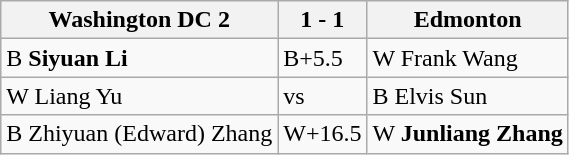<table class="wikitable">
<tr>
<th>Washington DC 2</th>
<th>1 - 1</th>
<th>Edmonton</th>
</tr>
<tr>
<td>B <strong>Siyuan Li</strong></td>
<td>B+5.5</td>
<td>W Frank Wang</td>
</tr>
<tr>
<td>W Liang Yu</td>
<td>vs</td>
<td>B Elvis Sun</td>
</tr>
<tr>
<td>B Zhiyuan (Edward) Zhang</td>
<td>W+16.5</td>
<td>W <strong>Junliang Zhang</strong></td>
</tr>
</table>
